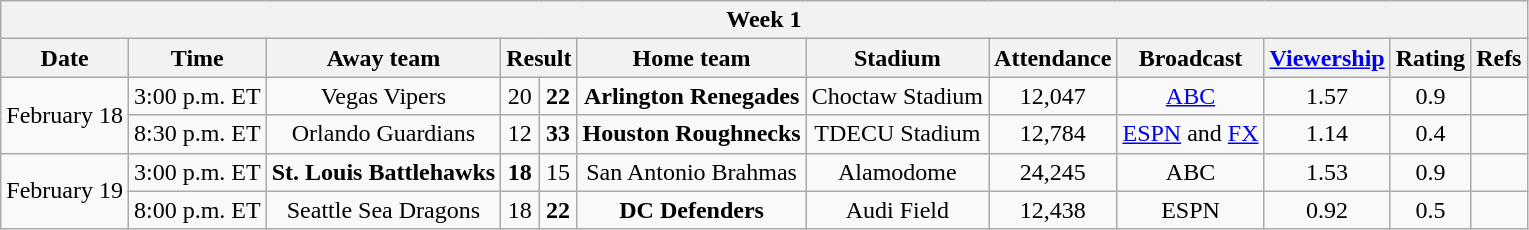<table class="wikitable" style="text-align:center;">
<tr>
<th colspan="12">Week 1</th>
</tr>
<tr>
<th>Date</th>
<th>Time<br></th>
<th>Away team</th>
<th colspan="2">Result<br></th>
<th>Home team</th>
<th>Stadium</th>
<th>Attendance</th>
<th>Broadcast</th>
<th><a href='#'>Viewership</a><br></th>
<th>Rating<br></th>
<th>Refs</th>
</tr>
<tr>
<td rowspan=2>February 18</td>
<td>3:00 p.m. ET</td>
<td>Vegas Vipers</td>
<td>20</td>
<td><strong>22</strong></td>
<td><strong>Arlington Renegades</strong></td>
<td>Choctaw Stadium</td>
<td>12,047</td>
<td><a href='#'>ABC</a></td>
<td>1.57</td>
<td>0.9</td>
<td></td>
</tr>
<tr>
<td>8:30 p.m. ET</td>
<td>Orlando Guardians</td>
<td>12</td>
<td><strong>33</strong></td>
<td><strong>Houston Roughnecks</strong></td>
<td>TDECU Stadium</td>
<td>12,784</td>
<td><a href='#'>ESPN</a> and <a href='#'>FX</a></td>
<td>1.14</td>
<td>0.4</td>
<td></td>
</tr>
<tr>
<td rowspan=2>February 19</td>
<td>3:00 p.m. ET</td>
<td><strong>St. Louis Battlehawks</strong></td>
<td><strong>18</strong></td>
<td>15</td>
<td>San Antonio Brahmas</td>
<td>Alamodome</td>
<td>24,245</td>
<td>ABC</td>
<td>1.53</td>
<td>0.9</td>
<td></td>
</tr>
<tr>
<td>8:00 p.m. ET</td>
<td>Seattle Sea Dragons</td>
<td>18</td>
<td><strong>22</strong></td>
<td><strong>DC Defenders</strong></td>
<td>Audi Field</td>
<td>12,438</td>
<td>ESPN</td>
<td>0.92</td>
<td>0.5</td>
<td></td>
</tr>
</table>
